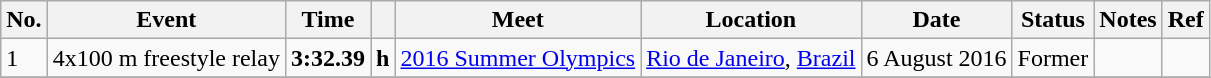<table class="wikitable sortable">
<tr>
<th>No.</th>
<th>Event</th>
<th>Time</th>
<th></th>
<th>Meet</th>
<th>Location</th>
<th>Date</th>
<th>Status</th>
<th>Notes</th>
<th>Ref</th>
</tr>
<tr>
<td>1</td>
<td>4x100 m freestyle relay</td>
<td align="center"><strong>3:32.39</strong></td>
<td><strong>h</strong></td>
<td><a href='#'>2016 Summer Olympics</a></td>
<td><a href='#'>Rio de Janeiro</a>, <a href='#'>Brazil</a></td>
<td align="center">6 August 2016</td>
<td align="center">Former</td>
<td></td>
<td align="center"></td>
</tr>
<tr>
</tr>
</table>
